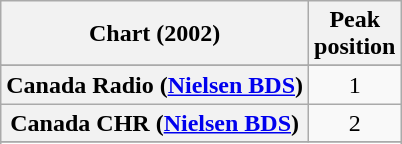<table class="wikitable sortable plainrowheaders" style="text-align:center;">
<tr>
<th scope="col">Chart (2002)</th>
<th scope="col">Peak<br>position</th>
</tr>
<tr>
</tr>
<tr>
<th scope="row">Canada Radio (<a href='#'>Nielsen BDS</a>)</th>
<td>1</td>
</tr>
<tr>
<th scope="row">Canada CHR (<a href='#'>Nielsen BDS</a>)</th>
<td style="text-align:center">2</td>
</tr>
<tr>
</tr>
<tr>
</tr>
<tr>
</tr>
<tr>
</tr>
<tr>
</tr>
<tr>
</tr>
<tr>
</tr>
<tr>
</tr>
<tr>
</tr>
<tr>
</tr>
</table>
